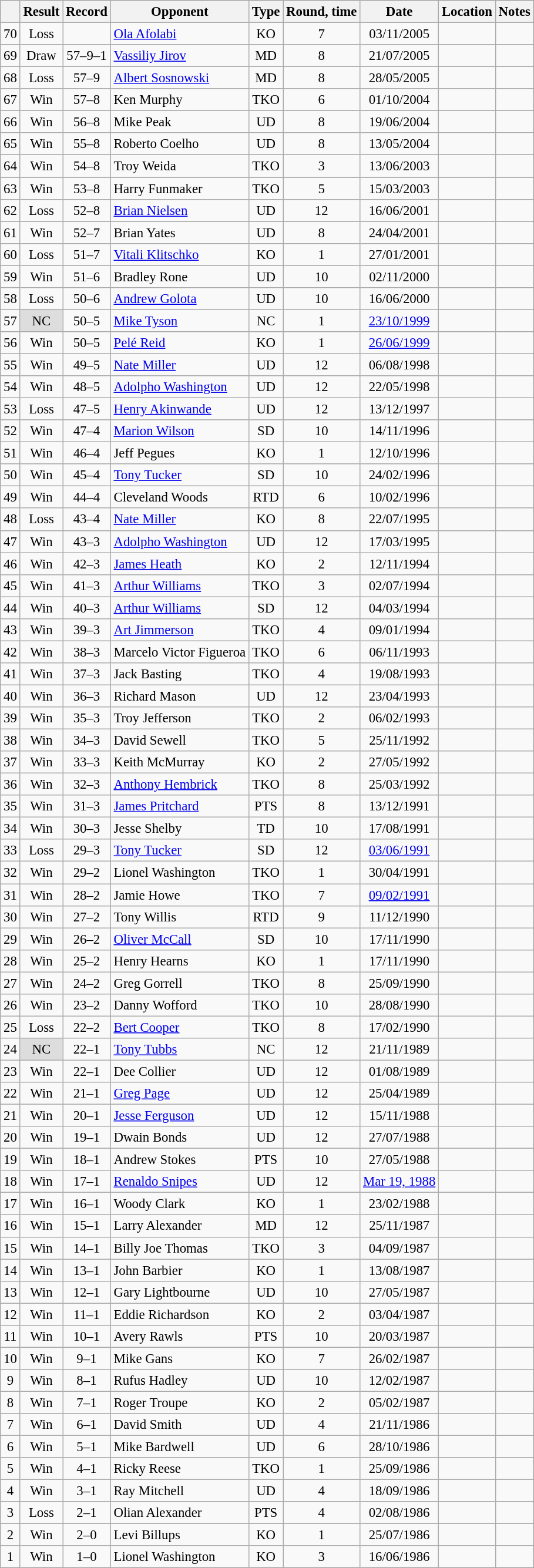<table class="wikitable" style="text-align:center; font-size:95%">
<tr>
<th></th>
<th>Result</th>
<th>Record</th>
<th>Opponent</th>
<th>Type</th>
<th>Round, time</th>
<th>Date</th>
<th>Location</th>
<th>Notes</th>
</tr>
<tr>
<td>70</td>
<td>Loss</td>
<td></td>
<td align=left> <a href='#'>Ola Afolabi</a></td>
<td>KO</td>
<td>7 </td>
<td>03/11/2005</td>
<td align=left> </td>
<td align=left></td>
</tr>
<tr>
<td>69</td>
<td>Draw</td>
<td>57–9–1 </td>
<td align=left> <a href='#'>Vassiliy Jirov</a></td>
<td>MD</td>
<td>8</td>
<td>21/07/2005</td>
<td align=left> </td>
<td align=left></td>
</tr>
<tr>
<td>68</td>
<td>Loss</td>
<td>57–9 </td>
<td align=left> <a href='#'>Albert Sosnowski</a></td>
<td>MD</td>
<td>8</td>
<td>28/05/2005</td>
<td align=left> </td>
<td align=left></td>
</tr>
<tr>
<td>67</td>
<td>Win</td>
<td>57–8 </td>
<td align=left> Ken Murphy</td>
<td>TKO</td>
<td>6 </td>
<td>01/10/2004</td>
<td align=left> </td>
<td align=left></td>
</tr>
<tr>
<td>66</td>
<td>Win</td>
<td>56–8 </td>
<td align=left> Mike Peak</td>
<td>UD</td>
<td>8</td>
<td>19/06/2004</td>
<td align=left> </td>
<td align=left></td>
</tr>
<tr>
<td>65</td>
<td>Win</td>
<td>55–8 </td>
<td align=left> Roberto Coelho</td>
<td>UD</td>
<td>8</td>
<td>13/05/2004</td>
<td align=left> </td>
<td align=left></td>
</tr>
<tr>
<td>64</td>
<td>Win</td>
<td>54–8 </td>
<td align=left> Troy Weida</td>
<td>TKO</td>
<td>3 </td>
<td>13/06/2003</td>
<td align=left> </td>
<td align=left></td>
</tr>
<tr>
<td>63</td>
<td>Win</td>
<td>53–8 </td>
<td align=left> Harry Funmaker</td>
<td>TKO</td>
<td>5 </td>
<td>15/03/2003</td>
<td align=left> </td>
<td align=left></td>
</tr>
<tr>
<td>62</td>
<td>Loss</td>
<td>52–8 </td>
<td align=left> <a href='#'>Brian Nielsen</a></td>
<td>UD</td>
<td>12</td>
<td>16/06/2001</td>
<td align=left> </td>
<td align=left></td>
</tr>
<tr>
<td>61</td>
<td>Win</td>
<td>52–7 </td>
<td align=left> Brian Yates</td>
<td>UD</td>
<td>8</td>
<td>24/04/2001</td>
<td align=left> </td>
<td align=left></td>
</tr>
<tr>
<td>60</td>
<td>Loss</td>
<td>51–7 </td>
<td align=left> <a href='#'>Vitali Klitschko</a></td>
<td>KO</td>
<td>1 </td>
<td>27/01/2001</td>
<td align=left> </td>
<td align=left></td>
</tr>
<tr>
<td>59</td>
<td>Win</td>
<td>51–6 </td>
<td align=left> Bradley Rone</td>
<td>UD</td>
<td>10</td>
<td>02/11/2000</td>
<td align=left> </td>
<td align=left></td>
</tr>
<tr>
<td>58</td>
<td>Loss</td>
<td>50–6 </td>
<td align=left> <a href='#'>Andrew Golota</a></td>
<td>UD</td>
<td>10</td>
<td>16/06/2000</td>
<td align=left> </td>
<td align=left></td>
</tr>
<tr>
<td>57</td>
<td style="background:#DDD">NC</td>
<td>50–5 </td>
<td align=left> <a href='#'>Mike Tyson</a></td>
<td>NC</td>
<td>1 </td>
<td><a href='#'>23/10/1999</a></td>
<td align=left> </td>
<td align=left></td>
</tr>
<tr>
<td>56</td>
<td>Win</td>
<td>50–5 </td>
<td align=left> <a href='#'>Pelé Reid</a></td>
<td>KO</td>
<td>1 </td>
<td><a href='#'>26/06/1999</a></td>
<td align=left> </td>
<td align=left></td>
</tr>
<tr>
<td>55</td>
<td>Win</td>
<td>49–5 </td>
<td align=left> <a href='#'>Nate Miller</a></td>
<td>UD</td>
<td>12</td>
<td>06/08/1998</td>
<td align=left> </td>
<td align=left></td>
</tr>
<tr>
<td>54</td>
<td>Win</td>
<td>48–5 </td>
<td align=left> <a href='#'>Adolpho Washington</a></td>
<td>UD</td>
<td>12</td>
<td>22/05/1998</td>
<td align=left> </td>
<td align=left></td>
</tr>
<tr>
<td>53</td>
<td>Loss</td>
<td>47–5 </td>
<td align=left> <a href='#'>Henry Akinwande</a></td>
<td>UD</td>
<td>12</td>
<td>13/12/1997</td>
<td align=left> </td>
<td align=left></td>
</tr>
<tr>
<td>52</td>
<td>Win</td>
<td>47–4 </td>
<td align=left> <a href='#'>Marion Wilson</a></td>
<td>SD</td>
<td>10</td>
<td>14/11/1996</td>
<td align=left> </td>
<td align=left></td>
</tr>
<tr>
<td>51</td>
<td>Win</td>
<td>46–4 </td>
<td align=left> Jeff Pegues</td>
<td>KO</td>
<td>1 </td>
<td>12/10/1996</td>
<td align=left> </td>
<td align=left></td>
</tr>
<tr>
<td>50</td>
<td>Win</td>
<td>45–4 </td>
<td align=left> <a href='#'>Tony Tucker</a></td>
<td>SD</td>
<td>10</td>
<td>24/02/1996</td>
<td align=left> </td>
<td align=left></td>
</tr>
<tr>
<td>49</td>
<td>Win</td>
<td>44–4 </td>
<td align=left> Cleveland Woods</td>
<td>RTD</td>
<td>6 </td>
<td>10/02/1996</td>
<td align=left> </td>
<td align=left></td>
</tr>
<tr>
<td>48</td>
<td>Loss</td>
<td>43–4 </td>
<td align=left> <a href='#'>Nate Miller</a></td>
<td>KO</td>
<td>8 </td>
<td>22/07/1995</td>
<td align=left> </td>
<td align=left></td>
</tr>
<tr>
<td>47</td>
<td>Win</td>
<td>43–3 </td>
<td align=left> <a href='#'>Adolpho Washington</a></td>
<td>UD</td>
<td>12</td>
<td>17/03/1995</td>
<td align=left> </td>
<td align=left></td>
</tr>
<tr>
<td>46</td>
<td>Win</td>
<td>42–3 </td>
<td align=left> <a href='#'>James Heath</a></td>
<td>KO</td>
<td>2 </td>
<td>12/11/1994</td>
<td align=left> </td>
<td align=left></td>
</tr>
<tr>
<td>45</td>
<td>Win</td>
<td>41–3 </td>
<td align=left> <a href='#'>Arthur Williams</a></td>
<td>TKO</td>
<td>3 </td>
<td>02/07/1994</td>
<td align=left> </td>
<td align=left></td>
</tr>
<tr>
<td>44</td>
<td>Win</td>
<td>40–3 </td>
<td align=left> <a href='#'>Arthur Williams</a></td>
<td>SD</td>
<td>12</td>
<td>04/03/1994</td>
<td align=left> </td>
<td align=left></td>
</tr>
<tr>
<td>43</td>
<td>Win</td>
<td>39–3 </td>
<td align=left> <a href='#'>Art Jimmerson</a></td>
<td>TKO</td>
<td>4 </td>
<td>09/01/1994</td>
<td align=left> </td>
<td align=left></td>
</tr>
<tr>
<td>42</td>
<td>Win</td>
<td>38–3 </td>
<td align=left> Marcelo Victor Figueroa</td>
<td>TKO</td>
<td>6 </td>
<td>06/11/1993</td>
<td align=left> </td>
<td align=left></td>
</tr>
<tr>
<td>41</td>
<td>Win</td>
<td>37–3 </td>
<td align=left> Jack Basting</td>
<td>TKO</td>
<td>4 </td>
<td>19/08/1993</td>
<td align=left> </td>
<td align=left></td>
</tr>
<tr>
<td>40</td>
<td>Win</td>
<td>36–3 </td>
<td align=left> Richard Mason</td>
<td>UD</td>
<td>12</td>
<td>23/04/1993</td>
<td align=left> </td>
<td align=left></td>
</tr>
<tr>
<td>39</td>
<td>Win</td>
<td>35–3 </td>
<td align=left> Troy Jefferson</td>
<td>TKO</td>
<td>2 </td>
<td>06/02/1993</td>
<td align=left> </td>
<td align=left></td>
</tr>
<tr>
<td>38</td>
<td>Win</td>
<td>34–3 </td>
<td align=left> David Sewell</td>
<td>TKO</td>
<td>5 </td>
<td>25/11/1992</td>
<td align=left> </td>
<td align=left></td>
</tr>
<tr>
<td>37</td>
<td>Win</td>
<td>33–3 </td>
<td align=left> Keith McMurray</td>
<td>KO</td>
<td>2 </td>
<td>27/05/1992</td>
<td align=left> </td>
<td align=left></td>
</tr>
<tr>
<td>36</td>
<td>Win</td>
<td>32–3 </td>
<td align=left> <a href='#'>Anthony Hembrick</a></td>
<td>TKO</td>
<td>8 </td>
<td>25/03/1992</td>
<td align=left> </td>
<td align=left></td>
</tr>
<tr>
<td>35</td>
<td>Win</td>
<td>31–3 </td>
<td align=left> <a href='#'>James Pritchard</a></td>
<td>PTS</td>
<td>8</td>
<td>13/12/1991</td>
<td align=left> </td>
<td align=left></td>
</tr>
<tr>
<td>34</td>
<td>Win</td>
<td>30–3 </td>
<td align=left> Jesse Shelby</td>
<td>TD</td>
<td>10 </td>
<td>17/08/1991</td>
<td align=left> </td>
<td align=left></td>
</tr>
<tr>
<td>33</td>
<td>Loss</td>
<td>29–3 </td>
<td align=left> <a href='#'>Tony Tucker</a></td>
<td>SD</td>
<td>12</td>
<td><a href='#'>03/06/1991</a></td>
<td align=left> </td>
<td align=left></td>
</tr>
<tr>
<td>32</td>
<td>Win</td>
<td>29–2 </td>
<td align=left> Lionel Washington</td>
<td>TKO</td>
<td>1 </td>
<td>30/04/1991</td>
<td align=left> </td>
<td align=left></td>
</tr>
<tr>
<td>31</td>
<td>Win</td>
<td>28–2 </td>
<td align=left> Jamie Howe</td>
<td>TKO</td>
<td>7 </td>
<td><a href='#'>09/02/1991</a></td>
<td align=left> </td>
<td align=left></td>
</tr>
<tr>
<td>30</td>
<td>Win</td>
<td>27–2 </td>
<td align=left> Tony Willis</td>
<td>RTD</td>
<td>9 </td>
<td>11/12/1990</td>
<td align=left> </td>
<td align=left></td>
</tr>
<tr>
<td>29</td>
<td>Win</td>
<td>26–2 </td>
<td align=left> <a href='#'>Oliver McCall</a></td>
<td>SD</td>
<td>10</td>
<td>17/11/1990</td>
<td align=left> </td>
<td align=left></td>
</tr>
<tr>
<td>28</td>
<td>Win</td>
<td>25–2 </td>
<td align=left> Henry Hearns</td>
<td>KO</td>
<td>1 </td>
<td>17/11/1990</td>
<td align=left> </td>
<td align=left></td>
</tr>
<tr>
<td>27</td>
<td>Win</td>
<td>24–2 </td>
<td align=left> Greg Gorrell</td>
<td>TKO</td>
<td>8 </td>
<td>25/09/1990</td>
<td align=left> </td>
<td align=left></td>
</tr>
<tr>
<td>26</td>
<td>Win</td>
<td>23–2 </td>
<td align=left> Danny Wofford</td>
<td>TKO</td>
<td>10 </td>
<td>28/08/1990</td>
<td align=left> </td>
<td align=left></td>
</tr>
<tr>
<td>25</td>
<td>Loss</td>
<td>22–2 </td>
<td align=left> <a href='#'>Bert Cooper</a></td>
<td>TKO</td>
<td>8 </td>
<td>17/02/1990</td>
<td align=left> </td>
<td align=left></td>
</tr>
<tr>
<td>24</td>
<td style="background:#DDD">NC</td>
<td>22–1 </td>
<td align=left> <a href='#'>Tony Tubbs</a></td>
<td>NC</td>
<td>12</td>
<td>21/11/1989</td>
<td align=left> </td>
<td align=left></td>
</tr>
<tr>
<td>23</td>
<td>Win</td>
<td>22–1</td>
<td align=left> Dee Collier</td>
<td>UD</td>
<td>12</td>
<td>01/08/1989</td>
<td align=left> </td>
<td align=left></td>
</tr>
<tr>
<td>22</td>
<td>Win</td>
<td>21–1</td>
<td align=left> <a href='#'>Greg Page</a></td>
<td>UD</td>
<td>12</td>
<td>25/04/1989</td>
<td align=left> </td>
<td align=left></td>
</tr>
<tr>
<td>21</td>
<td>Win</td>
<td>20–1</td>
<td align=left> <a href='#'>Jesse Ferguson</a></td>
<td>UD</td>
<td>12</td>
<td>15/11/1988</td>
<td align=left> </td>
<td align=left></td>
</tr>
<tr>
<td>20</td>
<td>Win</td>
<td>19–1</td>
<td align=left> Dwain Bonds</td>
<td>UD</td>
<td>12</td>
<td>27/07/1988</td>
<td align=left> </td>
<td align=left></td>
</tr>
<tr>
<td>19</td>
<td>Win</td>
<td>18–1</td>
<td align=left> Andrew Stokes</td>
<td>PTS</td>
<td>10</td>
<td>27/05/1988</td>
<td align=left> </td>
<td align=left></td>
</tr>
<tr>
<td>18</td>
<td>Win</td>
<td>17–1</td>
<td align=left> <a href='#'>Renaldo Snipes</a></td>
<td>UD</td>
<td>12</td>
<td><a href='#'>Mar 19, 1988</a></td>
<td align=left> </td>
<td align=left></td>
</tr>
<tr>
<td>17</td>
<td>Win</td>
<td>16–1</td>
<td align=left> Woody Clark</td>
<td>KO</td>
<td>1 </td>
<td>23/02/1988</td>
<td align=left> </td>
<td align=left></td>
</tr>
<tr>
<td>16</td>
<td>Win</td>
<td>15–1</td>
<td align=left> Larry Alexander</td>
<td>MD</td>
<td>12</td>
<td>25/11/1987</td>
<td align=left> </td>
<td align=left></td>
</tr>
<tr>
<td>15</td>
<td>Win</td>
<td>14–1</td>
<td align=left> Billy Joe Thomas</td>
<td>TKO</td>
<td>3 </td>
<td>04/09/1987</td>
<td align=left> </td>
<td align=left></td>
</tr>
<tr>
<td>14</td>
<td>Win</td>
<td>13–1</td>
<td align=left> John Barbier</td>
<td>KO</td>
<td>1 </td>
<td>13/08/1987</td>
<td align=left> </td>
<td align=left></td>
</tr>
<tr>
<td>13</td>
<td>Win</td>
<td>12–1</td>
<td align=left> Gary Lightbourne</td>
<td>UD</td>
<td>10</td>
<td>27/05/1987</td>
<td align=left> </td>
<td align=left></td>
</tr>
<tr>
<td>12</td>
<td>Win</td>
<td>11–1</td>
<td align=left> Eddie Richardson</td>
<td>KO</td>
<td>2 </td>
<td>03/04/1987</td>
<td align=left> </td>
<td align=left></td>
</tr>
<tr>
<td>11</td>
<td>Win</td>
<td>10–1</td>
<td align=left> Avery Rawls</td>
<td>PTS</td>
<td>10</td>
<td>20/03/1987</td>
<td align=left> </td>
<td align=left></td>
</tr>
<tr>
<td>10</td>
<td>Win</td>
<td>9–1</td>
<td align=left> Mike Gans</td>
<td>KO</td>
<td>7 </td>
<td>26/02/1987</td>
<td align=left> </td>
<td align=left></td>
</tr>
<tr>
<td>9</td>
<td>Win</td>
<td>8–1</td>
<td align=left> Rufus Hadley</td>
<td>UD</td>
<td>10</td>
<td>12/02/1987</td>
<td align=left> </td>
<td align=left></td>
</tr>
<tr>
<td>8</td>
<td>Win</td>
<td>7–1</td>
<td align=left> Roger Troupe</td>
<td>KO</td>
<td>2 </td>
<td>05/02/1987</td>
<td align=left> </td>
<td align=left></td>
</tr>
<tr>
<td>7</td>
<td>Win</td>
<td>6–1</td>
<td align=left> David Smith</td>
<td>UD</td>
<td>4</td>
<td>21/11/1986</td>
<td align=left> </td>
<td align=left></td>
</tr>
<tr>
<td>6</td>
<td>Win</td>
<td>5–1</td>
<td align=left> Mike Bardwell</td>
<td>UD</td>
<td>6</td>
<td>28/10/1986</td>
<td align=left> </td>
<td align=left></td>
</tr>
<tr>
<td>5</td>
<td>Win</td>
<td>4–1</td>
<td align=left> Ricky Reese</td>
<td>TKO</td>
<td>1 </td>
<td>25/09/1986</td>
<td align=left> </td>
<td align=left></td>
</tr>
<tr>
<td>4</td>
<td>Win</td>
<td>3–1</td>
<td align=left> Ray Mitchell</td>
<td>UD</td>
<td>4</td>
<td>18/09/1986</td>
<td align=left> </td>
<td align=left></td>
</tr>
<tr>
<td>3</td>
<td>Loss</td>
<td>2–1</td>
<td align=left> Olian Alexander</td>
<td>PTS</td>
<td>4</td>
<td>02/08/1986</td>
<td align=left> </td>
<td align=left></td>
</tr>
<tr>
<td>2</td>
<td>Win</td>
<td>2–0</td>
<td align=left> Levi Billups</td>
<td>KO</td>
<td>1 </td>
<td>25/07/1986</td>
<td align=left> </td>
<td align=left></td>
</tr>
<tr>
<td>1</td>
<td>Win</td>
<td>1–0</td>
<td align=left> Lionel Washington</td>
<td>KO</td>
<td>3 </td>
<td>16/06/1986</td>
<td align=left> </td>
<td align=left></td>
</tr>
</table>
